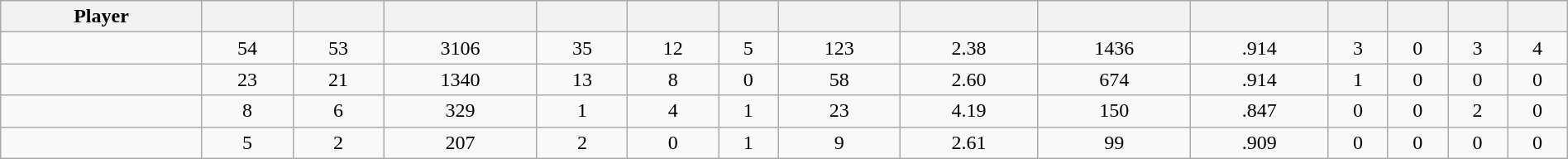<table class="wikitable sortable" style="width:100%; text-align:center;">
<tr style="background:#ddd;">
<th>Player</th>
<th></th>
<th></th>
<th></th>
<th></th>
<th></th>
<th></th>
<th></th>
<th></th>
<th></th>
<th></th>
<th></th>
<th></th>
<th></th>
<th></th>
</tr>
<tr>
<td style=white-space:nowrap></td>
<td>54</td>
<td>53</td>
<td>3106</td>
<td>35</td>
<td>12</td>
<td>5</td>
<td>123</td>
<td>2.38</td>
<td>1436</td>
<td>.914</td>
<td>3</td>
<td>0</td>
<td>3</td>
<td>4</td>
</tr>
<tr>
<td style=white-space:nowrap></td>
<td>23</td>
<td>21</td>
<td>1340</td>
<td>13</td>
<td>8</td>
<td>0</td>
<td>58</td>
<td>2.60</td>
<td>674</td>
<td>.914</td>
<td>1</td>
<td>0</td>
<td>0</td>
<td>0</td>
</tr>
<tr>
<td style=white-space:nowrap></td>
<td>8</td>
<td>6</td>
<td>329</td>
<td>1</td>
<td>4</td>
<td>1</td>
<td>23</td>
<td>4.19</td>
<td>150</td>
<td>.847</td>
<td>0</td>
<td>0</td>
<td>2</td>
<td>0</td>
</tr>
<tr>
<td style=white-space:nowrap></td>
<td>5</td>
<td>2</td>
<td>207</td>
<td>2</td>
<td>0</td>
<td>1</td>
<td>9</td>
<td>2.61</td>
<td>99</td>
<td>.909</td>
<td>0</td>
<td>0</td>
<td>0</td>
<td>0</td>
</tr>
</table>
